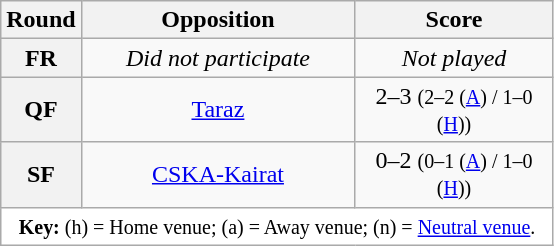<table class="wikitable plainrowheaders" style="text-align:center;margin:0">
<tr>
<th scope="col" style="width:35px">Round</th>
<th scope="col" style="width:175px">Opposition</th>
<th scope="col" style="width:125px">Score</th>
</tr>
<tr>
<th scope=row style="text-align:center">FR</th>
<td><em>Did not participate</em></td>
<td><em>Not played</em></td>
</tr>
<tr>
<th scope=row style="text-align:center">QF</th>
<td><a href='#'>Taraz</a></td>
<td>2–3 <small>(2–2 (<a href='#'>A</a>) / 1–0 (<a href='#'>H</a>))</small></td>
</tr>
<tr>
<th scope=row style="text-align:center">SF</th>
<td><a href='#'>CSKA-Kairat</a></td>
<td>0–2 <small>(0–1 (<a href='#'>A</a>) / 1–0 (<a href='#'>H</a>))</small></td>
</tr>
<tr>
<td colspan="3" style="background-color:white"><small><strong>Key:</strong> (h) = Home venue; (a) = Away venue; (n) = <a href='#'>Neutral venue</a>.</small></td>
</tr>
</table>
